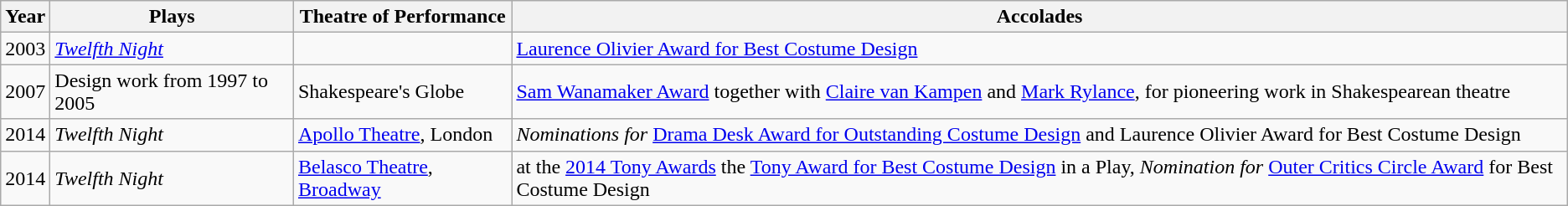<table class="wikitable">
<tr>
<th>Year</th>
<th>Plays</th>
<th>Theatre of Performance</th>
<th>Accolades</th>
</tr>
<tr>
<td>2003</td>
<td><em><a href='#'>Twelfth Night</a></em></td>
<td></td>
<td> <a href='#'>Laurence Olivier Award for Best Costume Design</a></td>
</tr>
<tr>
<td>2007</td>
<td>Design work from 1997 to 2005</td>
<td>Shakespeare's Globe</td>
<td> <a href='#'>Sam Wanamaker Award</a> together with <a href='#'>Claire van Kampen</a> and <a href='#'>Mark Rylance</a>, for pioneering work in Shakespearean theatre</td>
</tr>
<tr>
<td>2014</td>
<td><em>Twelfth Night</em></td>
<td><a href='#'>Apollo Theatre</a>, London</td>
<td><em>Nominations for</em> <a href='#'>Drama Desk Award for Outstanding Costume Design</a> and Laurence Olivier Award for Best Costume Design</td>
</tr>
<tr>
<td>2014</td>
<td><em>Twelfth Night</em></td>
<td><a href='#'>Belasco Theatre</a>, <a href='#'>Broadway</a></td>
<td> at the <a href='#'>2014 Tony Awards</a> the <a href='#'>Tony Award for Best Costume Design</a> in a Play, <em>Nomination for</em> <a href='#'>Outer Critics Circle Award</a> for Best Costume Design</td>
</tr>
</table>
